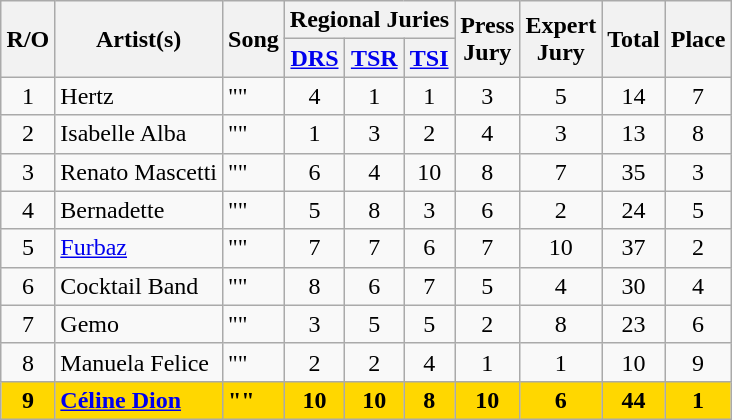<table class="sortable wikitable" style="margin: 1em auto 1em auto; text-align:center">
<tr>
<th rowspan="2">R/O</th>
<th rowspan="2">Artist(s)</th>
<th rowspan="2">Song</th>
<th colspan="3">Regional Juries</th>
<th rowspan="2">Press<br>Jury</th>
<th rowspan="2">Expert<br>Jury</th>
<th rowspan="2">Total</th>
<th rowspan="2">Place</th>
</tr>
<tr>
<th><a href='#'>DRS</a></th>
<th><a href='#'>TSR</a></th>
<th><a href='#'>TSI</a></th>
</tr>
<tr>
<td>1</td>
<td align="left">Hertz</td>
<td align="left">""</td>
<td>4</td>
<td>1</td>
<td>1</td>
<td>3</td>
<td>5</td>
<td>14</td>
<td>7</td>
</tr>
<tr>
<td>2</td>
<td align="left">Isabelle Alba</td>
<td align="left">""</td>
<td>1</td>
<td>3</td>
<td>2</td>
<td>4</td>
<td>3</td>
<td>13</td>
<td>8</td>
</tr>
<tr>
<td>3</td>
<td align="left">Renato Mascetti</td>
<td align="left">""</td>
<td>6</td>
<td>4</td>
<td>10</td>
<td>8</td>
<td>7</td>
<td>35</td>
<td>3</td>
</tr>
<tr>
<td>4</td>
<td align="left">Bernadette</td>
<td align="left">""</td>
<td>5</td>
<td>8</td>
<td>3</td>
<td>6</td>
<td>2</td>
<td>24</td>
<td>5</td>
</tr>
<tr>
<td>5</td>
<td align="left"><a href='#'>Furbaz</a></td>
<td align="left">""</td>
<td>7</td>
<td>7</td>
<td>6</td>
<td>7</td>
<td>10</td>
<td>37</td>
<td>2</td>
</tr>
<tr>
<td>6</td>
<td align="left">Cocktail Band</td>
<td align="left">""</td>
<td>8</td>
<td>6</td>
<td>7</td>
<td>5</td>
<td>4</td>
<td>30</td>
<td>4</td>
</tr>
<tr>
<td>7</td>
<td align="left">Gemo</td>
<td align="left">""</td>
<td>3</td>
<td>5</td>
<td>5</td>
<td>2</td>
<td>8</td>
<td>23</td>
<td>6</td>
</tr>
<tr>
<td>8</td>
<td align="left">Manuela Felice</td>
<td align="left">""</td>
<td>2</td>
<td>2</td>
<td>4</td>
<td>1</td>
<td>1</td>
<td>10</td>
<td>9</td>
</tr>
<tr style="font-weight:bold; background:gold;">
<td>9</td>
<td align="left"><a href='#'>Céline Dion</a></td>
<td align="left">""</td>
<td>10</td>
<td>10</td>
<td>8</td>
<td>10</td>
<td>6</td>
<td>44</td>
<td>1</td>
</tr>
</table>
